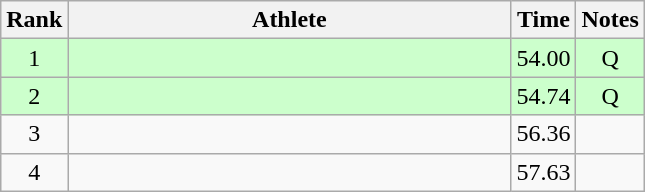<table class="wikitable" style="text-align:center">
<tr>
<th>Rank</th>
<th Style="width:18em">Athlete</th>
<th>Time</th>
<th>Notes</th>
</tr>
<tr style="background:#cfc">
<td>1</td>
<td style="text-align:left"></td>
<td>54.00</td>
<td>Q</td>
</tr>
<tr style="background:#cfc">
<td>2</td>
<td style="text-align:left"></td>
<td>54.74</td>
<td>Q</td>
</tr>
<tr>
<td>3</td>
<td style="text-align:left"></td>
<td>56.36</td>
<td></td>
</tr>
<tr>
<td>4</td>
<td style="text-align:left"></td>
<td>57.63</td>
<td></td>
</tr>
</table>
